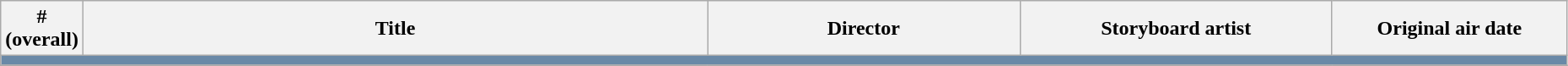<table class="wikitable" style="width:98%;">
<tr>
<th width= 5%>#<br>(overall)</th>
<th width=40%>Title</th>
<th width=20%>Director</th>
<th width=20%>Storyboard artist</th>
<th width=15%>Original air date</th>
</tr>
<tr>
<td colspan="5" style="background:#6A89A7;"></td>
</tr>
<tr>
</tr>
</table>
